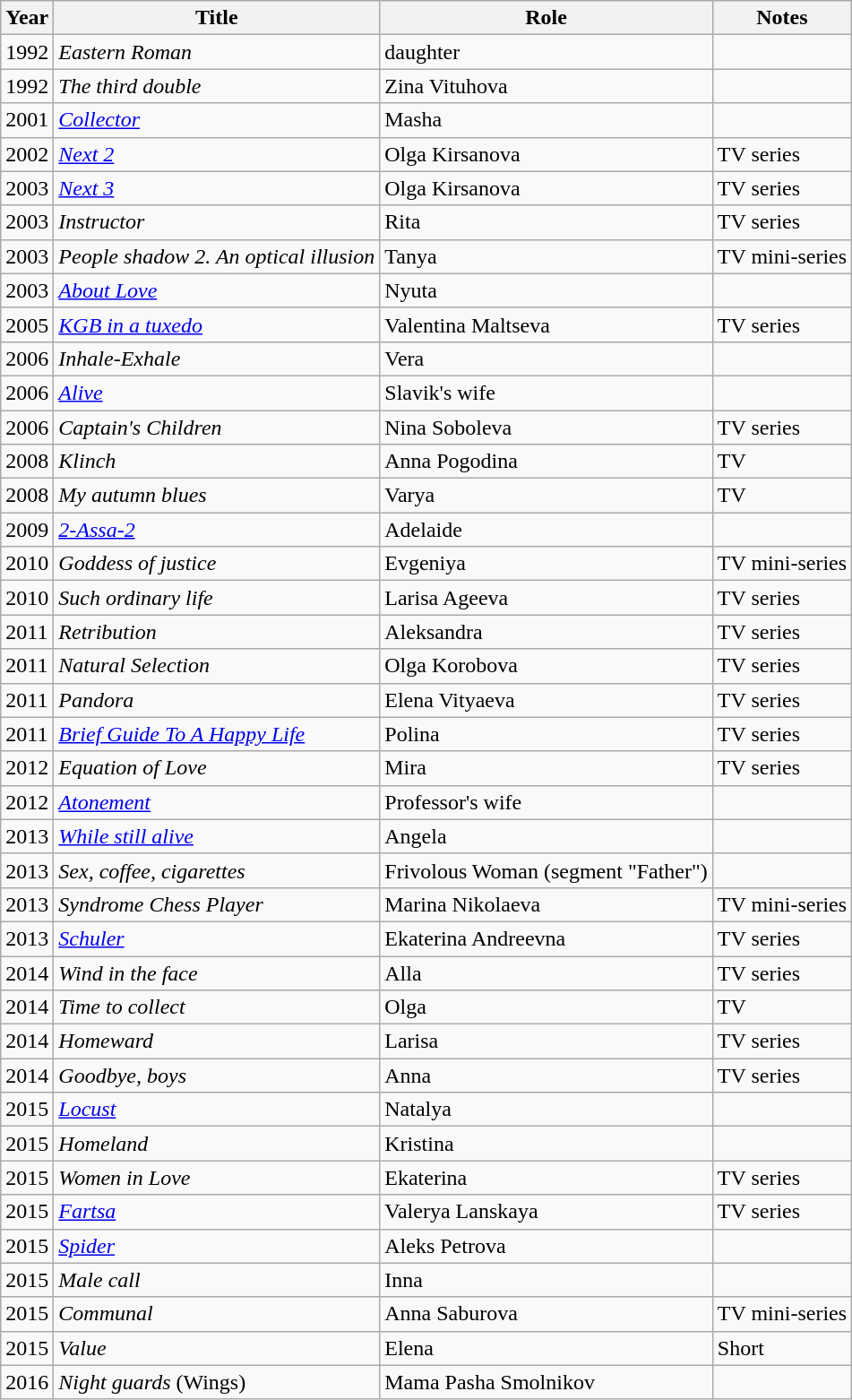<table class="wikitable sortable">
<tr>
<th>Year</th>
<th>Title</th>
<th>Role</th>
<th>Notes</th>
</tr>
<tr>
<td>1992</td>
<td><em>Eastern Roman</em></td>
<td>daughter</td>
<td></td>
</tr>
<tr>
<td>1992</td>
<td><em>The third double</em></td>
<td>Zina Vituhova</td>
<td></td>
</tr>
<tr>
<td>2001</td>
<td><em><a href='#'>Collector</a></em></td>
<td>Masha</td>
<td></td>
</tr>
<tr>
<td>2002</td>
<td><em><a href='#'>Next 2</a></em></td>
<td>Olga Kirsanova</td>
<td>TV series</td>
</tr>
<tr>
<td>2003</td>
<td><em><a href='#'>Next 3</a></em></td>
<td>Olga Kirsanova</td>
<td>TV series</td>
</tr>
<tr>
<td>2003</td>
<td><em>Instructor</em></td>
<td>Rita</td>
<td>TV series</td>
</tr>
<tr>
<td>2003</td>
<td><em>People shadow 2. An optical illusion</em></td>
<td>Tanya</td>
<td>TV mini-series</td>
</tr>
<tr>
<td>2003</td>
<td><em><a href='#'>About Love</a></em></td>
<td>Nyuta</td>
<td></td>
</tr>
<tr>
<td>2005</td>
<td><em><a href='#'>KGB in a tuxedo</a></em></td>
<td>Valentina Maltseva</td>
<td>TV series</td>
</tr>
<tr>
<td>2006</td>
<td><em>Inhale-Exhale</em></td>
<td>Vera</td>
<td></td>
</tr>
<tr>
<td>2006</td>
<td><em><a href='#'>Alive</a></em></td>
<td>Slavik's wife</td>
<td></td>
</tr>
<tr>
<td>2006</td>
<td><em>Captain's Children</em></td>
<td>Nina Soboleva</td>
<td>TV series</td>
</tr>
<tr>
<td>2008</td>
<td><em>Klinch</em></td>
<td>Anna Pogodina</td>
<td>TV</td>
</tr>
<tr>
<td>2008</td>
<td><em>My autumn blues</em></td>
<td>Varya</td>
<td>TV</td>
</tr>
<tr>
<td>2009</td>
<td><em><a href='#'>2-Assa-2</a></em></td>
<td>Adelaide</td>
<td></td>
</tr>
<tr>
<td>2010</td>
<td><em>Goddess of justice</em></td>
<td>Evgeniya</td>
<td>TV mini-series</td>
</tr>
<tr>
<td>2010</td>
<td><em>Such ordinary life</em></td>
<td>Larisa Ageeva</td>
<td>TV series</td>
</tr>
<tr>
<td>2011</td>
<td><em>Retribution</em></td>
<td>Aleksandra</td>
<td>TV series</td>
</tr>
<tr>
<td>2011</td>
<td><em>Natural Selection</em></td>
<td>Olga Korobova</td>
<td>TV series</td>
</tr>
<tr>
<td>2011</td>
<td><em>Pandora</em></td>
<td>Elena Vityaeva</td>
<td>TV series</td>
</tr>
<tr>
<td>2011</td>
<td><em><a href='#'>Brief Guide To A Happy Life</a></em></td>
<td>Polina</td>
<td>TV series</td>
</tr>
<tr>
<td>2012</td>
<td><em>Equation of Love</em></td>
<td>Mira</td>
<td>TV series</td>
</tr>
<tr>
<td>2012</td>
<td><em><a href='#'>Atonement</a></em></td>
<td>Professor's wife</td>
<td></td>
</tr>
<tr>
<td>2013</td>
<td><em><a href='#'>While still alive</a></em></td>
<td>Angela</td>
<td></td>
</tr>
<tr>
<td>2013</td>
<td><em>Sex, coffee, cigarettes</em></td>
<td>Frivolous Woman (segment "Father")</td>
<td></td>
</tr>
<tr>
<td>2013</td>
<td><em>Syndrome Chess Player</em></td>
<td>Marina Nikolaeva</td>
<td>TV mini-series</td>
</tr>
<tr>
<td>2013</td>
<td><em><a href='#'>Schuler</a></em></td>
<td>Ekaterina Andreevna</td>
<td>TV series</td>
</tr>
<tr>
<td>2014</td>
<td><em>Wind in the face</em></td>
<td>Alla</td>
<td>TV series</td>
</tr>
<tr>
<td>2014</td>
<td><em>Time to collect</em></td>
<td>Olga</td>
<td>TV</td>
</tr>
<tr>
<td>2014</td>
<td><em>Homeward</em></td>
<td>Larisa</td>
<td>TV series</td>
</tr>
<tr>
<td>2014</td>
<td><em>Goodbye, boys</em></td>
<td>Anna</td>
<td>TV series</td>
</tr>
<tr>
<td>2015</td>
<td><em><a href='#'>Locust</a></em></td>
<td>Natalya</td>
<td></td>
</tr>
<tr>
<td>2015</td>
<td><em>Homeland</em></td>
<td>Kristina</td>
<td></td>
</tr>
<tr>
<td>2015</td>
<td><em>Women in Love</em></td>
<td>Ekaterina</td>
<td>TV series</td>
</tr>
<tr>
<td>2015</td>
<td><em><a href='#'>Fartsa</a></em></td>
<td>Valerya Lanskaya</td>
<td>TV series</td>
</tr>
<tr>
<td>2015</td>
<td><em><a href='#'>Spider</a></em></td>
<td>Aleks Petrova</td>
<td></td>
</tr>
<tr>
<td>2015</td>
<td><em>Male call</em></td>
<td>Inna</td>
<td></td>
</tr>
<tr>
<td>2015</td>
<td><em>Communal</em></td>
<td>Anna Saburova</td>
<td>TV mini-series</td>
</tr>
<tr>
<td>2015</td>
<td><em>Value</em></td>
<td>Elena</td>
<td>Short</td>
</tr>
<tr>
<td>2016</td>
<td><em>Night guards</em> (Wings)</td>
<td>Mama Pasha Smolnikov</td>
<td></td>
</tr>
</table>
